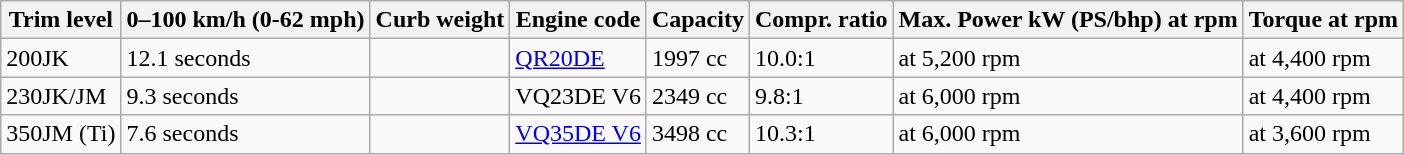<table class="wikitable">
<tr>
<th>Trim level</th>
<th>0–100 km/h (0-62 mph)</th>
<th>Curb weight</th>
<th>Engine code</th>
<th>Capacity</th>
<th>Compr. ratio</th>
<th>Max. Power kW (PS/bhp) at rpm</th>
<th>Torque at rpm</th>
</tr>
<tr>
<td>200JK</td>
<td>12.1 seconds</td>
<td></td>
<td><a href='#'>QR20DE</a></td>
<td>1997 cc</td>
<td>10.0:1</td>
<td> at 5,200 rpm</td>
<td> at 4,400 rpm</td>
</tr>
<tr>
<td>230JK/JM</td>
<td>9.3 seconds</td>
<td></td>
<td>VQ23DE V6</td>
<td>2349 cc</td>
<td>9.8:1</td>
<td> at 6,000 rpm</td>
<td> at 4,400 rpm</td>
</tr>
<tr>
<td>350JM (Ti)</td>
<td>7.6 seconds</td>
<td></td>
<td><a href='#'>VQ35DE V6</a></td>
<td>3498 cc</td>
<td>10.3:1</td>
<td> at 6,000 rpm</td>
<td> at 3,600 rpm</td>
</tr>
</table>
